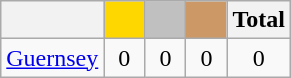<table class="wikitable">
<tr>
<th></th>
<th style="background-color:gold">        </th>
<th style="background-color:silver">      </th>
<th style="background-color:#CC9966">      </th>
<th>Total</th>
</tr>
<tr align="center">
<td> <a href='#'>Guernsey</a></td>
<td>0</td>
<td>0</td>
<td>0</td>
<td>0</td>
</tr>
</table>
